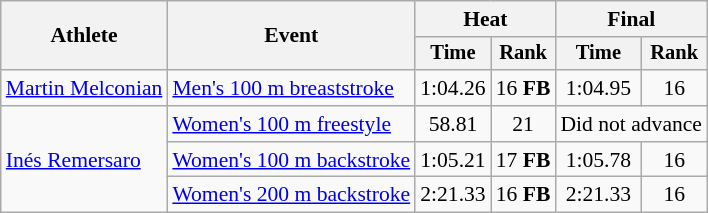<table class=wikitable style="font-size:90%">
<tr>
<th rowspan="2">Athlete</th>
<th rowspan="2">Event</th>
<th colspan="2">Heat</th>
<th colspan="2">Final</th>
</tr>
<tr style="font-size:95%">
<th>Time</th>
<th>Rank</th>
<th>Time</th>
<th>Rank</th>
</tr>
<tr align=center>
<td align=left><a href='#'>Martin Melconian</a></td>
<td align=left><a href='#'>Men's 100 m breaststroke</a></td>
<td>1:04.26</td>
<td>16 <strong>FB</strong></td>
<td>1:04.95</td>
<td>16</td>
</tr>
<tr align=center>
<td align=left rowspan="3"><a href='#'>Inés Remersaro</a></td>
<td align=left><a href='#'>Women's 100 m freestyle</a></td>
<td>58.81</td>
<td>21</td>
<td colspan=2>Did not advance</td>
</tr>
<tr align=center>
<td align=left><a href='#'>Women's 100 m backstroke</a></td>
<td>1:05.21</td>
<td>17 <strong>FB</strong></td>
<td>1:05.78</td>
<td>16</td>
</tr>
<tr align=center>
<td align=left><a href='#'>Women's 200 m backstroke</a></td>
<td>2:21.33</td>
<td>16 <strong>FB</strong></td>
<td>2:21.33</td>
<td>16</td>
</tr>
</table>
